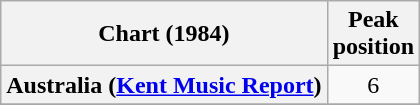<table class="wikitable sortable plainrowheaders" style="text-align:center">
<tr>
<th>Chart (1984)</th>
<th>Peak<br>position</th>
</tr>
<tr>
<th scope="row">Australia (<a href='#'>Kent Music Report</a>)</th>
<td align="center">6</td>
</tr>
<tr>
</tr>
<tr>
</tr>
<tr>
</tr>
<tr>
</tr>
<tr>
</tr>
<tr>
</tr>
</table>
